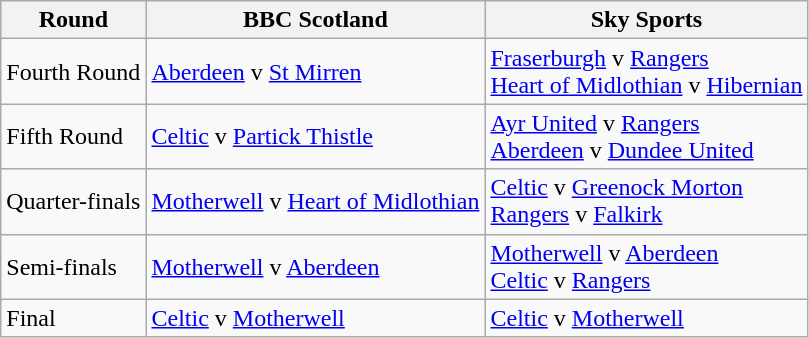<table class="wikitable">
<tr>
<th>Round</th>
<th>BBC Scotland</th>
<th>Sky Sports</th>
</tr>
<tr>
<td>Fourth Round</td>
<td><a href='#'>Aberdeen</a> v <a href='#'>St Mirren</a></td>
<td><a href='#'>Fraserburgh</a> v <a href='#'>Rangers</a><br><a href='#'>Heart of Midlothian</a> v <a href='#'>Hibernian</a></td>
</tr>
<tr>
<td>Fifth Round</td>
<td><a href='#'>Celtic</a> v <a href='#'>Partick Thistle</a></td>
<td><a href='#'>Ayr United</a> v <a href='#'>Rangers</a><br><a href='#'>Aberdeen</a> v <a href='#'>Dundee United</a></td>
</tr>
<tr>
<td>Quarter-finals</td>
<td><a href='#'>Motherwell</a> v <a href='#'>Heart of Midlothian</a></td>
<td><a href='#'>Celtic</a> v <a href='#'>Greenock Morton</a><br><a href='#'>Rangers</a> v <a href='#'>Falkirk</a></td>
</tr>
<tr>
<td>Semi-finals</td>
<td><a href='#'>Motherwell</a> v <a href='#'>Aberdeen</a></td>
<td><a href='#'>Motherwell</a> v <a href='#'>Aberdeen</a><br><a href='#'>Celtic</a> v <a href='#'>Rangers</a></td>
</tr>
<tr>
<td>Final</td>
<td><a href='#'>Celtic</a> v <a href='#'>Motherwell</a></td>
<td><a href='#'>Celtic</a> v <a href='#'>Motherwell</a></td>
</tr>
</table>
